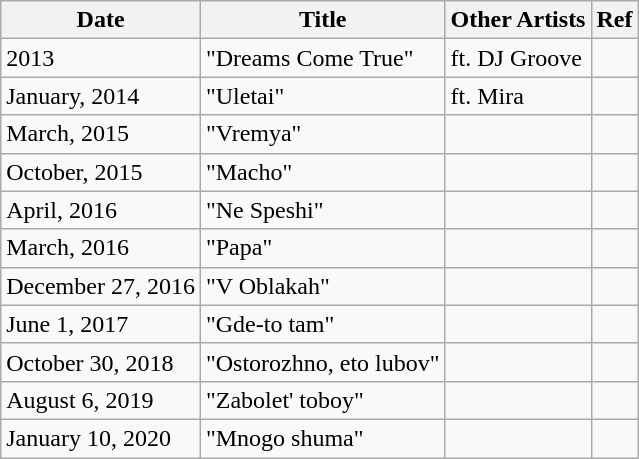<table class="wikitable">
<tr>
<th>Date</th>
<th>Title</th>
<th>Other Artists</th>
<th>Ref</th>
</tr>
<tr>
<td>2013</td>
<td>"Dreams Come True"</td>
<td>ft. DJ Groove</td>
<td></td>
</tr>
<tr>
<td>January, 2014</td>
<td>"Uletai"</td>
<td>ft. Mira</td>
<td></td>
</tr>
<tr>
<td>March, 2015</td>
<td>"Vremya"</td>
<td></td>
<td></td>
</tr>
<tr>
<td>October, 2015</td>
<td>"Macho"</td>
<td></td>
<td></td>
</tr>
<tr>
<td>April, 2016</td>
<td>"Ne Speshi"</td>
<td></td>
<td></td>
</tr>
<tr>
<td>March, 2016</td>
<td>"Papa"</td>
<td></td>
<td></td>
</tr>
<tr>
<td>December 27, 2016</td>
<td>"V Oblakah"</td>
<td></td>
<td></td>
</tr>
<tr>
<td>June 1, 2017</td>
<td>"Gde-to tam"</td>
<td></td>
<td></td>
</tr>
<tr>
<td>October 30, 2018</td>
<td>"Ostorozhno, eto lubov"</td>
<td></td>
<td></td>
</tr>
<tr>
<td>August 6, 2019</td>
<td>"Zabolet' toboy"</td>
<td></td>
<td></td>
</tr>
<tr>
<td>January 10, 2020</td>
<td>"Mnogo shuma"</td>
<td></td>
<td></td>
</tr>
</table>
